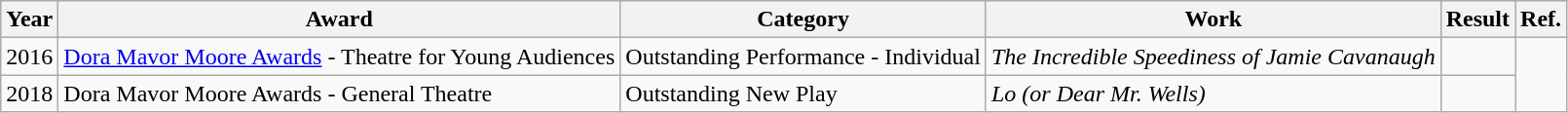<table class="wikitable">
<tr>
<th>Year</th>
<th>Award</th>
<th>Category</th>
<th>Work</th>
<th>Result</th>
<th>Ref.</th>
</tr>
<tr>
<td>2016</td>
<td><a href='#'>Dora Mavor Moore Awards</a> - Theatre for Young Audiences</td>
<td>Outstanding Performance - Individual</td>
<td><em>The Incredible Speediness of Jamie Cavanaugh</em></td>
<td></td>
<td rowspan="2"></td>
</tr>
<tr>
<td>2018</td>
<td>Dora Mavor Moore Awards - General Theatre</td>
<td>Outstanding New Play</td>
<td><em>Lo (or Dear Mr. Wells)</em></td>
<td></td>
</tr>
</table>
